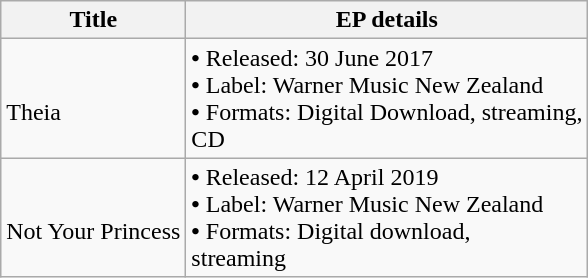<table class="wikitable">
<tr>
<th>Title</th>
<th>EP details</th>
</tr>
<tr>
<td><br>Theia</td>
<td><strong>•</strong> Released: 30 June 2017<br><strong>•</strong> Label: Warner Music New Zealand<br><strong>•</strong> Formats: Digital Download, streaming,<br>CD</td>
</tr>
<tr>
<td><br>Not Your Princess</td>
<td><strong>•</strong> Released: 12 April 2019<br><strong>•</strong> Label: Warner Music New Zealand<br><strong>•</strong> Formats: Digital download,<br>streaming</td>
</tr>
</table>
